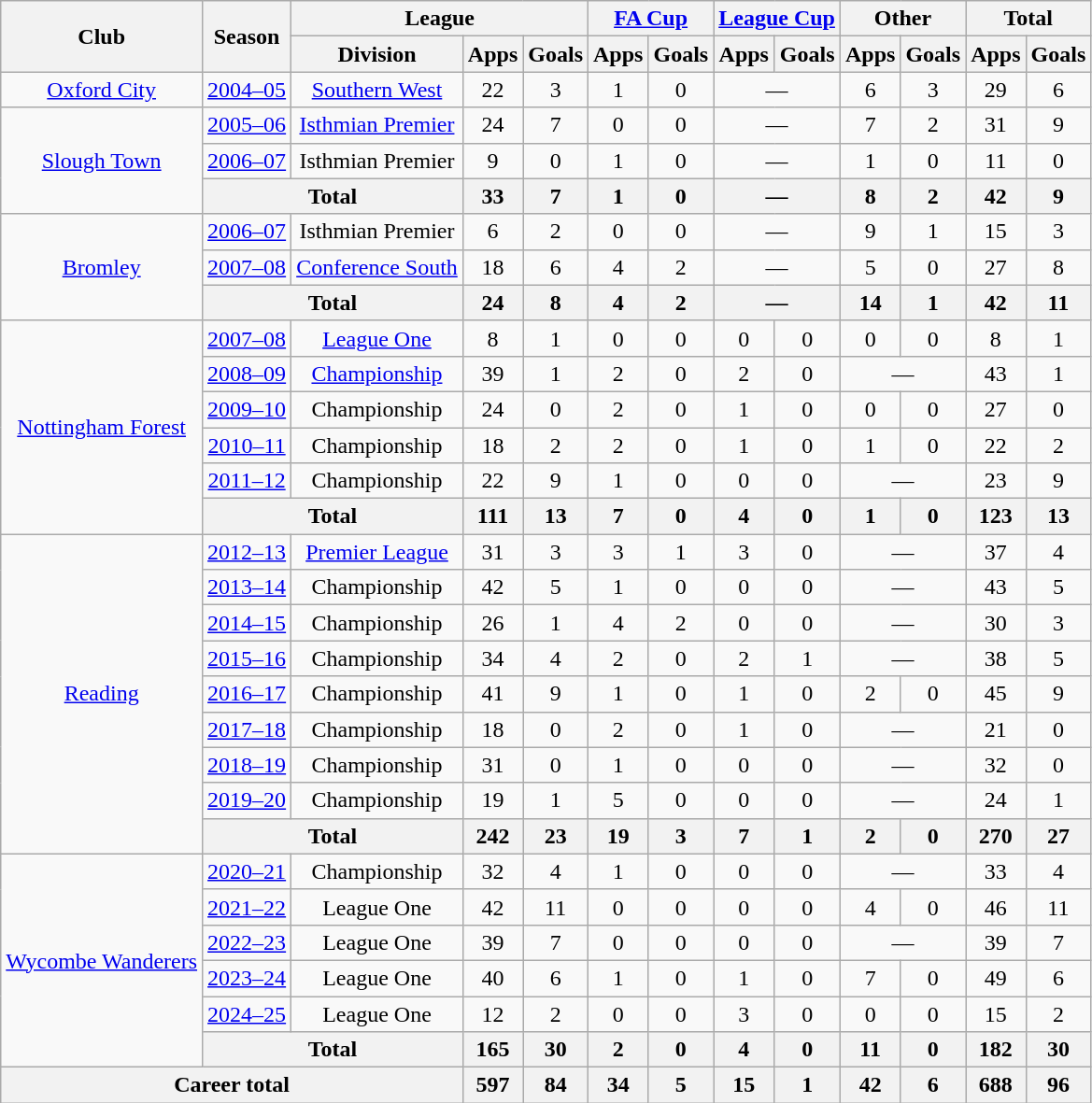<table class="wikitable" style="text-align: center">
<tr>
<th rowspan=2>Club</th>
<th rowspan=2>Season</th>
<th colspan=3>League</th>
<th colspan=2><a href='#'>FA Cup</a></th>
<th colspan=2><a href='#'>League Cup</a></th>
<th colspan=2>Other</th>
<th colspan=2>Total</th>
</tr>
<tr>
<th>Division</th>
<th>Apps</th>
<th>Goals</th>
<th>Apps</th>
<th>Goals</th>
<th>Apps</th>
<th>Goals</th>
<th>Apps</th>
<th>Goals</th>
<th>Apps</th>
<th>Goals</th>
</tr>
<tr>
<td><a href='#'>Oxford City</a></td>
<td><a href='#'>2004–05</a></td>
<td><a href='#'>Southern West</a></td>
<td>22</td>
<td>3</td>
<td>1</td>
<td>0</td>
<td colspan=2>—</td>
<td>6</td>
<td>3</td>
<td>29</td>
<td>6</td>
</tr>
<tr>
<td rowspan=3><a href='#'>Slough Town</a></td>
<td><a href='#'>2005–06</a></td>
<td><a href='#'>Isthmian Premier</a></td>
<td>24</td>
<td>7</td>
<td>0</td>
<td>0</td>
<td colspan=2>—</td>
<td>7</td>
<td>2</td>
<td>31</td>
<td>9</td>
</tr>
<tr>
<td><a href='#'>2006–07</a></td>
<td>Isthmian Premier</td>
<td>9</td>
<td>0</td>
<td>1</td>
<td>0</td>
<td colspan=2>—</td>
<td>1</td>
<td>0</td>
<td>11</td>
<td>0</td>
</tr>
<tr>
<th colspan=2>Total</th>
<th>33</th>
<th>7</th>
<th>1</th>
<th>0</th>
<th colspan=2>—</th>
<th>8</th>
<th>2</th>
<th>42</th>
<th>9</th>
</tr>
<tr>
<td rowspan=3><a href='#'>Bromley</a></td>
<td><a href='#'>2006–07</a></td>
<td>Isthmian Premier</td>
<td>6</td>
<td>2</td>
<td>0</td>
<td>0</td>
<td colspan=2>—</td>
<td>9</td>
<td>1</td>
<td>15</td>
<td>3</td>
</tr>
<tr>
<td><a href='#'>2007–08</a></td>
<td><a href='#'>Conference South</a></td>
<td>18</td>
<td>6</td>
<td>4</td>
<td>2</td>
<td colspan=2>—</td>
<td>5</td>
<td>0</td>
<td>27</td>
<td>8</td>
</tr>
<tr>
<th colspan=2>Total</th>
<th>24</th>
<th>8</th>
<th>4</th>
<th>2</th>
<th colspan=2>—</th>
<th>14</th>
<th>1</th>
<th>42</th>
<th>11</th>
</tr>
<tr>
<td rowspan=6><a href='#'>Nottingham Forest</a></td>
<td><a href='#'>2007–08</a></td>
<td><a href='#'>League One</a></td>
<td>8</td>
<td>1</td>
<td>0</td>
<td>0</td>
<td>0</td>
<td>0</td>
<td>0</td>
<td>0</td>
<td>8</td>
<td>1</td>
</tr>
<tr>
<td><a href='#'>2008–09</a></td>
<td><a href='#'>Championship</a></td>
<td>39</td>
<td>1</td>
<td>2</td>
<td>0</td>
<td>2</td>
<td>0</td>
<td colspan=2>—</td>
<td>43</td>
<td>1</td>
</tr>
<tr>
<td><a href='#'>2009–10</a></td>
<td>Championship</td>
<td>24</td>
<td>0</td>
<td>2</td>
<td>0</td>
<td>1</td>
<td>0</td>
<td>0</td>
<td>0</td>
<td>27</td>
<td>0</td>
</tr>
<tr>
<td><a href='#'>2010–11</a></td>
<td>Championship</td>
<td>18</td>
<td>2</td>
<td>2</td>
<td>0</td>
<td>1</td>
<td>0</td>
<td>1</td>
<td>0</td>
<td>22</td>
<td>2</td>
</tr>
<tr>
<td><a href='#'>2011–12</a></td>
<td>Championship</td>
<td>22</td>
<td>9</td>
<td>1</td>
<td>0</td>
<td>0</td>
<td>0</td>
<td colspan=2>—</td>
<td>23</td>
<td>9</td>
</tr>
<tr>
<th colspan=2>Total</th>
<th>111</th>
<th>13</th>
<th>7</th>
<th>0</th>
<th>4</th>
<th>0</th>
<th>1</th>
<th>0</th>
<th>123</th>
<th>13</th>
</tr>
<tr>
<td rowspan=9><a href='#'>Reading</a></td>
<td><a href='#'>2012–13</a></td>
<td><a href='#'>Premier League</a></td>
<td>31</td>
<td>3</td>
<td>3</td>
<td>1</td>
<td>3</td>
<td>0</td>
<td colspan=2>—</td>
<td>37</td>
<td>4</td>
</tr>
<tr>
<td><a href='#'>2013–14</a></td>
<td>Championship</td>
<td>42</td>
<td>5</td>
<td>1</td>
<td>0</td>
<td>0</td>
<td>0</td>
<td colspan=2>—</td>
<td>43</td>
<td>5</td>
</tr>
<tr>
<td><a href='#'>2014–15</a></td>
<td>Championship</td>
<td>26</td>
<td>1</td>
<td>4</td>
<td>2</td>
<td>0</td>
<td>0</td>
<td colspan=2>—</td>
<td>30</td>
<td>3</td>
</tr>
<tr>
<td><a href='#'>2015–16</a></td>
<td>Championship</td>
<td>34</td>
<td>4</td>
<td>2</td>
<td>0</td>
<td>2</td>
<td>1</td>
<td colspan=2>—</td>
<td>38</td>
<td>5</td>
</tr>
<tr>
<td><a href='#'>2016–17</a></td>
<td>Championship</td>
<td>41</td>
<td>9</td>
<td>1</td>
<td>0</td>
<td>1</td>
<td>0</td>
<td>2</td>
<td>0</td>
<td>45</td>
<td>9</td>
</tr>
<tr>
<td><a href='#'>2017–18</a></td>
<td>Championship</td>
<td>18</td>
<td>0</td>
<td>2</td>
<td>0</td>
<td>1</td>
<td>0</td>
<td colspan=2>—</td>
<td>21</td>
<td>0</td>
</tr>
<tr>
<td><a href='#'>2018–19</a></td>
<td>Championship</td>
<td>31</td>
<td>0</td>
<td>1</td>
<td>0</td>
<td>0</td>
<td>0</td>
<td colspan=2>—</td>
<td>32</td>
<td>0</td>
</tr>
<tr>
<td><a href='#'>2019–20</a></td>
<td>Championship</td>
<td>19</td>
<td>1</td>
<td>5</td>
<td>0</td>
<td>0</td>
<td>0</td>
<td colspan=2>—</td>
<td>24</td>
<td>1</td>
</tr>
<tr>
<th colspan=2>Total</th>
<th>242</th>
<th>23</th>
<th>19</th>
<th>3</th>
<th>7</th>
<th>1</th>
<th>2</th>
<th>0</th>
<th>270</th>
<th>27</th>
</tr>
<tr>
<td rowspan="6"><a href='#'>Wycombe Wanderers</a></td>
<td><a href='#'>2020–21</a></td>
<td>Championship</td>
<td>32</td>
<td>4</td>
<td>1</td>
<td>0</td>
<td>0</td>
<td>0</td>
<td colspan=2>—</td>
<td>33</td>
<td>4</td>
</tr>
<tr>
<td><a href='#'>2021–22</a></td>
<td>League One</td>
<td>42</td>
<td>11</td>
<td>0</td>
<td>0</td>
<td>0</td>
<td>0</td>
<td>4</td>
<td>0</td>
<td>46</td>
<td>11</td>
</tr>
<tr>
<td><a href='#'>2022–23</a></td>
<td>League One</td>
<td>39</td>
<td>7</td>
<td>0</td>
<td>0</td>
<td>0</td>
<td>0</td>
<td colspan=2>—</td>
<td>39</td>
<td>7</td>
</tr>
<tr>
<td><a href='#'>2023–24</a></td>
<td>League One</td>
<td>40</td>
<td>6</td>
<td>1</td>
<td>0</td>
<td>1</td>
<td>0</td>
<td>7</td>
<td>0</td>
<td>49</td>
<td>6</td>
</tr>
<tr>
<td><a href='#'>2024–25</a></td>
<td>League One</td>
<td>12</td>
<td>2</td>
<td>0</td>
<td>0</td>
<td>3</td>
<td>0</td>
<td>0</td>
<td>0</td>
<td>15</td>
<td>2</td>
</tr>
<tr>
<th colspan="2">Total</th>
<th>165</th>
<th>30</th>
<th>2</th>
<th>0</th>
<th>4</th>
<th>0</th>
<th>11</th>
<th>0</th>
<th>182</th>
<th>30</th>
</tr>
<tr>
<th colspan="3">Career total</th>
<th>597</th>
<th>84</th>
<th>34</th>
<th>5</th>
<th>15</th>
<th>1</th>
<th>42</th>
<th>6</th>
<th>688</th>
<th>96</th>
</tr>
</table>
